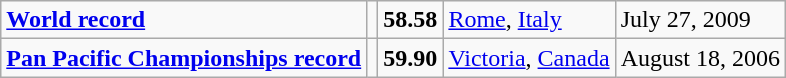<table class="wikitable">
<tr>
<td><strong><a href='#'>World record</a></strong></td>
<td></td>
<td><strong>58.58</strong></td>
<td><a href='#'>Rome</a>, <a href='#'>Italy</a></td>
<td>July 27, 2009</td>
</tr>
<tr>
<td><strong><a href='#'>Pan Pacific Championships record</a></strong></td>
<td></td>
<td><strong>59.90</strong></td>
<td><a href='#'>Victoria</a>, <a href='#'>Canada</a></td>
<td>August 18, 2006</td>
</tr>
</table>
